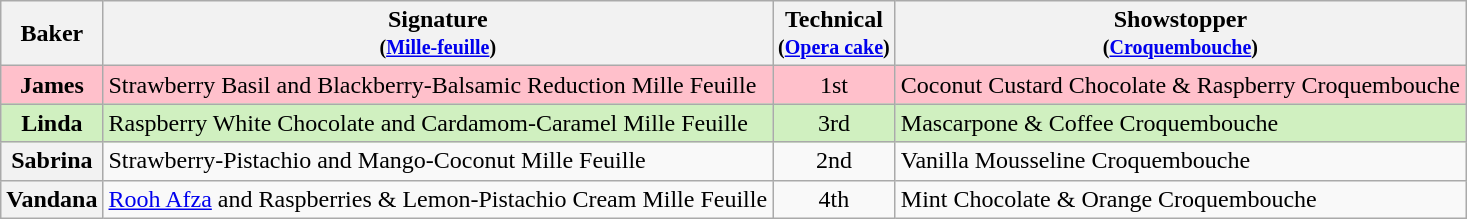<table class="wikitable sortable" style="text-align:left;">
<tr>
<th scope="col">Baker</th>
<th scope="col" class="unsortable">Signature <br><small>(<a href='#'>Mille-feuille</a>)</small></th>
<th scope="col">Technical <br><small>(<a href='#'>Opera cake</a>)</small></th>
<th scope="col" class="unsortable">Showstopper <br><small>(<a href='#'>Croquembouche</a>)</small></th>
</tr>
<tr style="background:pink">
<th scope="row" style="background:pink">James</th>
<td>Strawberry Basil and Blackberry-Balsamic Reduction Mille Feuille</td>
<td align="center">1st</td>
<td>Coconut Custard Chocolate & Raspberry Croquembouche</td>
</tr>
<tr style="background:#d0f0c0;">
<th scope="row" style="background:#d0f0c0;">Linda</th>
<td>Raspberry White Chocolate and Cardamom-Caramel Mille Feuille</td>
<td align="center">3rd</td>
<td>Mascarpone & Coffee Croquembouche</td>
</tr>
<tr>
<th scope="row">Sabrina</th>
<td>Strawberry-Pistachio and Mango-Coconut Mille Feuille</td>
<td align="center">2nd</td>
<td>Vanilla Mousseline Croquembouche</td>
</tr>
<tr>
<th scope="row">Vandana</th>
<td><a href='#'>Rooh Afza</a> and Raspberries & Lemon-Pistachio Cream Mille Feuille</td>
<td align="center">4th</td>
<td>Mint Chocolate & Orange Croquembouche</td>
</tr>
</table>
